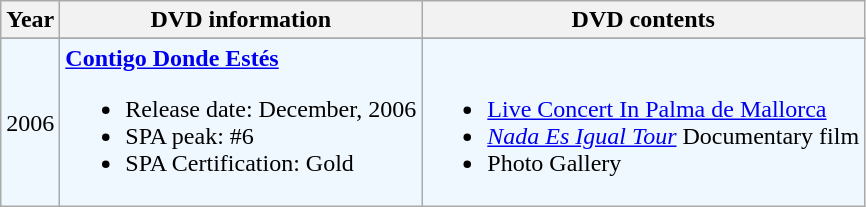<table class="wikitable">
<tr>
<th>Year</th>
<th>DVD information</th>
<th>DVD contents</th>
</tr>
<tr>
</tr>
<tr bgcolor="#F0F8FF">
<td>2006</td>
<td><strong><a href='#'>Contigo Donde Estés</a></strong><br><ul><li>Release date: December, 2006</li><li>SPA peak: #6</li><li>SPA Certification: Gold</li></ul></td>
<td><br><ul><li><a href='#'>Live Concert In Palma de Mallorca</a></li><li><em><a href='#'>Nada Es Igual Tour</a></em> Documentary film</li><li>Photo Gallery</li></ul></td>
</tr>
</table>
